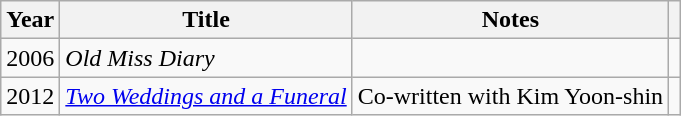<table class="wikitable plainrowheaders sortable">
<tr>
<th scope="col">Year</th>
<th scope="col">Title</th>
<th scope="col"  class="unsortable">Notes</th>
<th scope="col"  class="unsortable"></th>
</tr>
<tr>
<td>2006</td>
<td><em>Old Miss Diary</em></td>
<td></td>
<td></td>
</tr>
<tr>
<td>2012</td>
<td><em><a href='#'>Two Weddings and a Funeral</a></em></td>
<td>Co-written with Kim Yoon-shin</td>
<td></td>
</tr>
</table>
